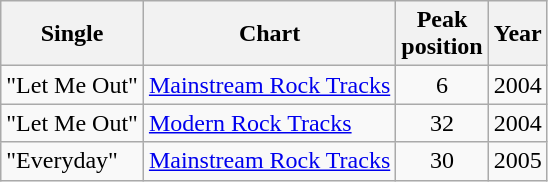<table class="wikitable">
<tr>
<th>Single</th>
<th>Chart</th>
<th>Peak<br>position</th>
<th>Year</th>
</tr>
<tr>
<td>"Let Me Out"</td>
<td><a href='#'>Mainstream Rock Tracks</a></td>
<td align="center">6</td>
<td>2004</td>
</tr>
<tr>
<td>"Let Me Out"</td>
<td><a href='#'>Modern Rock Tracks</a></td>
<td align="center">32</td>
<td>2004</td>
</tr>
<tr>
<td>"Everyday"</td>
<td><a href='#'>Mainstream Rock Tracks</a></td>
<td align="center">30</td>
<td>2005</td>
</tr>
</table>
